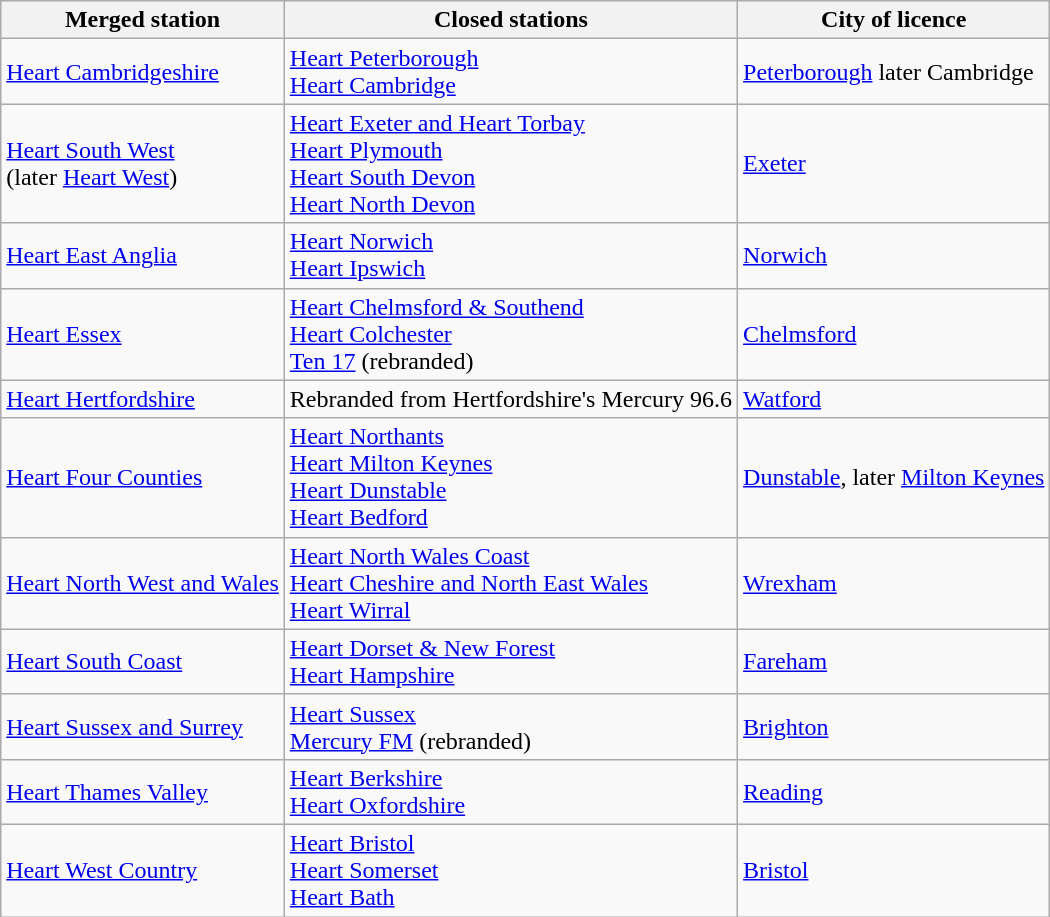<table class="wikitable">
<tr>
<th>Merged station</th>
<th>Closed stations</th>
<th>City of licence</th>
</tr>
<tr>
<td><a href='#'>Heart Cambridgeshire</a></td>
<td><a href='#'>Heart Peterborough</a><br><a href='#'>Heart Cambridge</a></td>
<td><a href='#'>Peterborough</a> later Cambridge</td>
</tr>
<tr>
<td><a href='#'>Heart South West</a> <br> (later <a href='#'>Heart West</a>)</td>
<td><a href='#'>Heart Exeter and Heart Torbay</a> <br> <a href='#'>Heart Plymouth</a> <br> <a href='#'>Heart South Devon</a> <br> <a href='#'>Heart North Devon</a></td>
<td><a href='#'>Exeter</a></td>
</tr>
<tr>
<td><a href='#'>Heart East Anglia</a></td>
<td><a href='#'>Heart Norwich</a><br><a href='#'>Heart Ipswich</a></td>
<td><a href='#'>Norwich</a></td>
</tr>
<tr>
<td><a href='#'>Heart Essex</a></td>
<td><a href='#'>Heart Chelmsford & Southend</a><br><a href='#'>Heart Colchester</a><br><a href='#'>Ten 17</a> (rebranded)</td>
<td><a href='#'>Chelmsford</a></td>
</tr>
<tr>
<td><a href='#'>Heart Hertfordshire</a></td>
<td>Rebranded from Hertfordshire's Mercury 96.6</td>
<td><a href='#'>Watford</a></td>
</tr>
<tr>
<td><a href='#'>Heart Four Counties</a></td>
<td><a href='#'>Heart Northants</a> <br><a href='#'>Heart Milton Keynes</a><br><a href='#'>Heart Dunstable</a><br><a href='#'>Heart Bedford</a></td>
<td><a href='#'>Dunstable</a>, later <a href='#'>Milton Keynes</a></td>
</tr>
<tr>
<td><a href='#'>Heart North West and Wales</a></td>
<td><a href='#'>Heart North Wales Coast</a><br><a href='#'>Heart Cheshire and North East Wales</a><br><a href='#'>Heart Wirral</a></td>
<td><a href='#'>Wrexham</a></td>
</tr>
<tr>
<td><a href='#'>Heart South Coast</a></td>
<td><a href='#'>Heart Dorset & New Forest</a><br><a href='#'>Heart Hampshire</a></td>
<td><a href='#'>Fareham</a></td>
</tr>
<tr>
<td><a href='#'>Heart Sussex and Surrey</a></td>
<td><a href='#'>Heart Sussex</a><br><a href='#'>Mercury FM</a> (rebranded) <br></td>
<td><a href='#'>Brighton</a><br></td>
</tr>
<tr>
<td><a href='#'>Heart Thames Valley</a></td>
<td><a href='#'>Heart Berkshire</a><br><a href='#'>Heart Oxfordshire</a></td>
<td><a href='#'>Reading</a></td>
</tr>
<tr>
<td><a href='#'>Heart West Country</a></td>
<td><a href='#'>Heart Bristol</a><br><a href='#'>Heart Somerset</a><br><a href='#'>Heart Bath</a></td>
<td><a href='#'>Bristol</a></td>
</tr>
</table>
